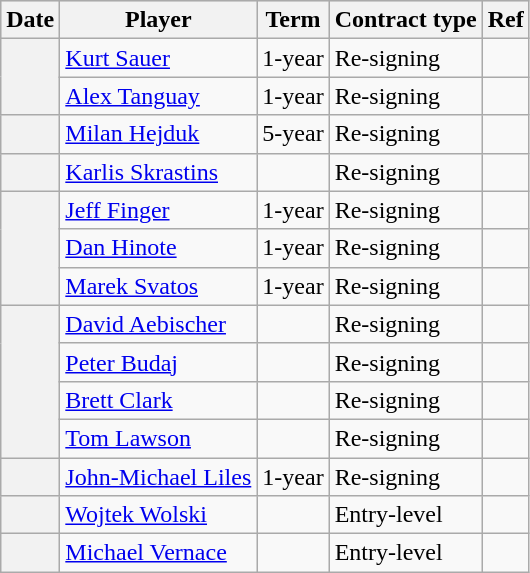<table class="wikitable plainrowheaders">
<tr style="background:#ddd; text-align:center;">
<th>Date</th>
<th>Player</th>
<th>Term</th>
<th>Contract type</th>
<th>Ref</th>
</tr>
<tr>
<th scope="row" rowspan=2></th>
<td><a href='#'>Kurt Sauer</a></td>
<td>1-year</td>
<td>Re-signing</td>
<td></td>
</tr>
<tr>
<td><a href='#'>Alex Tanguay</a></td>
<td>1-year</td>
<td>Re-signing</td>
<td></td>
</tr>
<tr>
<th scope="row"></th>
<td><a href='#'>Milan Hejduk</a></td>
<td>5-year</td>
<td>Re-signing</td>
<td></td>
</tr>
<tr>
<th scope="row"></th>
<td><a href='#'>Karlis Skrastins</a></td>
<td></td>
<td>Re-signing</td>
<td></td>
</tr>
<tr>
<th scope="row" rowspan=3></th>
<td><a href='#'>Jeff Finger</a></td>
<td>1-year</td>
<td>Re-signing</td>
<td></td>
</tr>
<tr>
<td><a href='#'>Dan Hinote</a></td>
<td>1-year</td>
<td>Re-signing</td>
<td></td>
</tr>
<tr>
<td><a href='#'>Marek Svatos</a></td>
<td>1-year</td>
<td>Re-signing</td>
<td></td>
</tr>
<tr>
<th scope="row" rowspan=4></th>
<td><a href='#'>David Aebischer</a></td>
<td></td>
<td>Re-signing</td>
<td></td>
</tr>
<tr>
<td><a href='#'>Peter Budaj</a></td>
<td></td>
<td>Re-signing</td>
<td></td>
</tr>
<tr>
<td><a href='#'>Brett Clark</a></td>
<td></td>
<td>Re-signing</td>
<td></td>
</tr>
<tr>
<td><a href='#'>Tom Lawson</a></td>
<td></td>
<td>Re-signing</td>
<td></td>
</tr>
<tr>
<th scope="row"></th>
<td><a href='#'>John-Michael Liles</a></td>
<td>1-year</td>
<td>Re-signing</td>
<td></td>
</tr>
<tr>
<th scope="row"></th>
<td><a href='#'>Wojtek Wolski</a></td>
<td></td>
<td>Entry-level</td>
<td></td>
</tr>
<tr>
<th scope="row"></th>
<td><a href='#'>Michael Vernace</a></td>
<td></td>
<td>Entry-level</td>
<td></td>
</tr>
</table>
